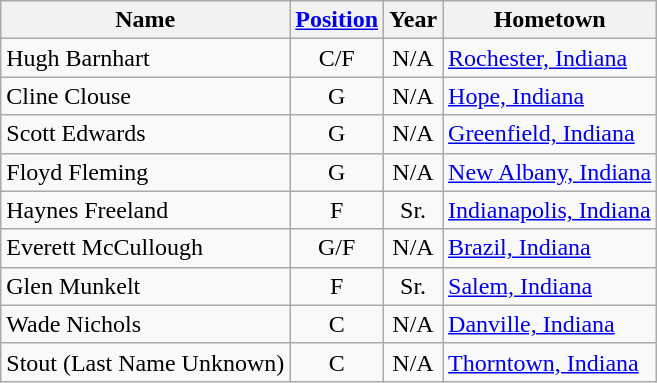<table class="wikitable" style="text-align:center">
<tr>
<th>Name</th>
<th><a href='#'>Position</a></th>
<th>Year</th>
<th>Hometown</th>
</tr>
<tr>
<td style="text-align:left">Hugh Barnhart</td>
<td>C/F</td>
<td>N/A</td>
<td style="text-align:left"><a href='#'>Rochester, Indiana</a></td>
</tr>
<tr>
<td style="text-align:left">Cline Clouse</td>
<td>G</td>
<td>N/A</td>
<td style="text-align:left"><a href='#'>Hope, Indiana</a></td>
</tr>
<tr>
<td style="text-align:left">Scott Edwards</td>
<td>G</td>
<td>N/A</td>
<td style="text-align:left"><a href='#'>Greenfield, Indiana</a></td>
</tr>
<tr>
<td style="text-align:left">Floyd Fleming</td>
<td>G</td>
<td>N/A</td>
<td style="text-align:left"><a href='#'>New Albany, Indiana</a></td>
</tr>
<tr>
<td style="text-align:left">Haynes Freeland</td>
<td>F</td>
<td>Sr.</td>
<td style="text-align:left"><a href='#'>Indianapolis, Indiana</a></td>
</tr>
<tr>
<td style="text-align:left">Everett McCullough</td>
<td>G/F</td>
<td>N/A</td>
<td style="text-align:left"><a href='#'>Brazil, Indiana</a></td>
</tr>
<tr>
<td style="text-align:left">Glen Munkelt</td>
<td>F</td>
<td>Sr.</td>
<td style="text-align:left"><a href='#'>Salem, Indiana</a></td>
</tr>
<tr>
<td style="text-align:left">Wade Nichols</td>
<td>C</td>
<td>N/A</td>
<td style="text-align:left"><a href='#'>Danville, Indiana</a></td>
</tr>
<tr>
<td style="text-align:left">Stout (Last Name Unknown)</td>
<td>C</td>
<td>N/A</td>
<td style="text-align:left"><a href='#'>Thorntown, Indiana</a></td>
</tr>
</table>
